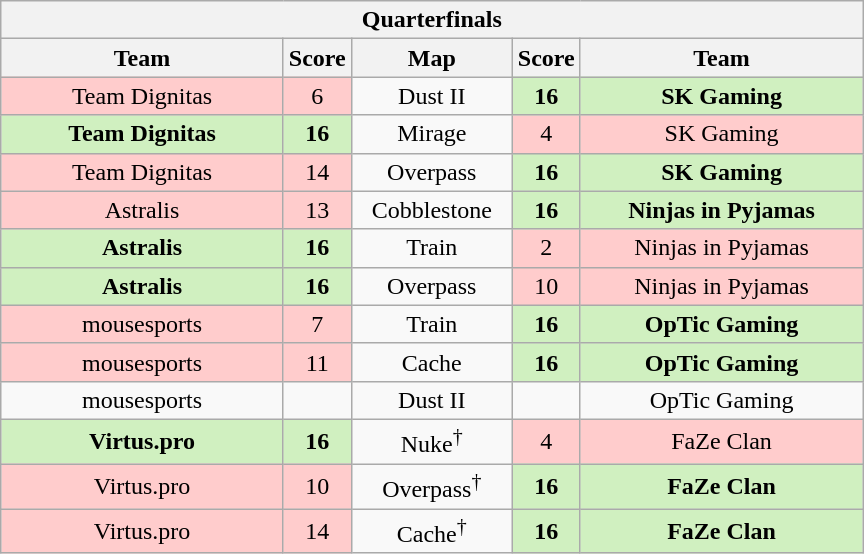<table class="wikitable" style="text-align: center;">
<tr>
<th colspan=5>Quarterfinals</th>
</tr>
<tr>
<th width="181px">Team</th>
<th width="20px">Score</th>
<th width="100px">Map</th>
<th width="20px">Score</th>
<th width="181px">Team</th>
</tr>
<tr>
<td style="background: #FFCCCC;">Team Dignitas</td>
<td style="background: #FFCCCC;">6</td>
<td>Dust II</td>
<td style="background: #D0F0C0;"><strong>16</strong></td>
<td style="background: #D0F0C0;"><strong>SK Gaming</strong></td>
</tr>
<tr>
<td style="background: #D0F0C0;"><strong>Team Dignitas</strong></td>
<td style="background: #D0F0C0;"><strong>16</strong></td>
<td>Mirage</td>
<td style="background: #FFCCCC;">4</td>
<td style="background: #FFCCCC;">SK Gaming</td>
</tr>
<tr>
<td style="background: #FFCCCC;">Team Dignitas</td>
<td style="background: #FFCCCC;">14</td>
<td>Overpass</td>
<td style="background: #D0F0C0;"><strong>16</strong></td>
<td style="background: #D0F0C0;"><strong>SK Gaming</strong></td>
</tr>
<tr>
<td style="background: #FFCCCC;">Astralis</td>
<td style="background: #FFCCCC;">13</td>
<td>Cobblestone</td>
<td style="background: #D0F0C0;"><strong>16</strong></td>
<td style="background: #D0F0C0;"><strong>Ninjas in Pyjamas</strong></td>
</tr>
<tr>
<td style="background: #D0F0C0;"><strong>Astralis</strong></td>
<td style="background: #D0F0C0;"><strong>16</strong></td>
<td>Train</td>
<td style="background: #FFCCCC;">2</td>
<td style="background: #FFCCCC;">Ninjas in Pyjamas</td>
</tr>
<tr>
<td style="background: #D0F0C0;"><strong>Astralis</strong></td>
<td style="background: #D0F0C0;"><strong>16</strong></td>
<td>Overpass</td>
<td style="background: #FFCCCC;">10</td>
<td style="background: #FFCCCC;">Ninjas in Pyjamas</td>
</tr>
<tr>
<td style="background: #FFCCCC;">mousesports</td>
<td style="background: #FFCCCC;">7</td>
<td>Train</td>
<td style="background: #D0F0C0;"><strong>16</strong></td>
<td style="background: #D0F0C0;"><strong>OpTic Gaming</strong></td>
</tr>
<tr>
<td style="background: #FFCCCC;">mousesports</td>
<td style="background: #FFCCCC;">11</td>
<td>Cache</td>
<td style="background: #D0F0C0;"><strong>16</strong></td>
<td style="background: #D0F0C0;"><strong>OpTic Gaming</strong></td>
</tr>
<tr>
<td>mousesports</td>
<td></td>
<td>Dust II</td>
<td></td>
<td>OpTic Gaming</td>
</tr>
<tr>
<td style="background: #D0F0C0;"><strong>Virtus.pro</strong></td>
<td style="background: #D0F0C0;"><strong>16</strong></td>
<td>Nuke<sup>†</sup></td>
<td style="background: #FFCCCC;">4</td>
<td style="background: #FFCCCC;">FaZe Clan</td>
</tr>
<tr>
<td style="background: #FFCCCC;">Virtus.pro</td>
<td style="background: #FFCCCC;">10</td>
<td>Overpass<sup>†</sup></td>
<td style="background: #D0F0C0;"><strong>16</strong></td>
<td style="background: #D0F0C0;"><strong>FaZe Clan</strong></td>
</tr>
<tr>
<td style="background: #FFCCCC;">Virtus.pro</td>
<td style="background: #FFCCCC;">14</td>
<td>Cache<sup>†</sup></td>
<td style="background: #D0F0C0;"><strong>16</strong></td>
<td style="background: #D0F0C0;"><strong>FaZe Clan</strong></td>
</tr>
</table>
